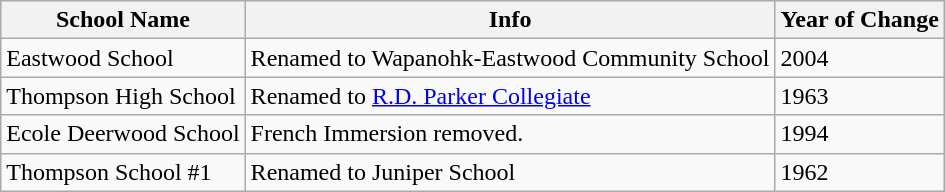<table class="wikitable">
<tr>
<th>School Name</th>
<th>Info</th>
<th>Year of Change</th>
</tr>
<tr>
<td>Eastwood School</td>
<td>Renamed to Wapanohk-Eastwood Community School</td>
<td>2004</td>
</tr>
<tr>
<td>Thompson High School</td>
<td>Renamed to <a href='#'>R.D. Parker Collegiate</a></td>
<td>1963</td>
</tr>
<tr>
<td>Ecole Deerwood School</td>
<td>French Immersion removed.</td>
<td>1994</td>
</tr>
<tr>
<td>Thompson School #1</td>
<td>Renamed to Juniper School</td>
<td>1962</td>
</tr>
</table>
